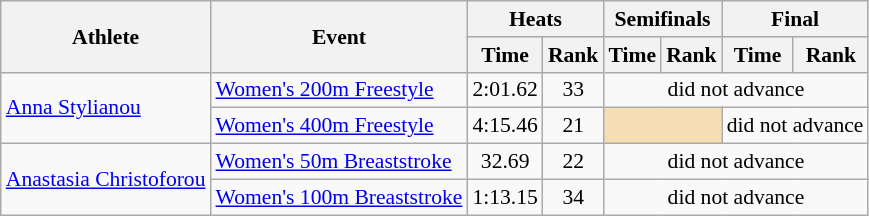<table class=wikitable style="font-size:90%">
<tr>
<th rowspan="2">Athlete</th>
<th rowspan="2">Event</th>
<th colspan="2">Heats</th>
<th colspan="2">Semifinals</th>
<th colspan="2">Final</th>
</tr>
<tr>
<th>Time</th>
<th>Rank</th>
<th>Time</th>
<th>Rank</th>
<th>Time</th>
<th>Rank</th>
</tr>
<tr>
<td rowspan="2"><a href='#'>Anna Stylianou</a></td>
<td><a href='#'>Women's 200m Freestyle</a></td>
<td align=center>2:01.62</td>
<td align=center>33</td>
<td align=center colspan=4>did not advance</td>
</tr>
<tr>
<td><a href='#'>Women's 400m Freestyle</a></td>
<td align=center>4:15.46</td>
<td align=center>21</td>
<td colspan= 2 bgcolor="wheat"></td>
<td align=center colspan=2>did not advance</td>
</tr>
<tr>
<td rowspan="2"><a href='#'>Anastasia Christoforou</a></td>
<td><a href='#'>Women's 50m Breaststroke</a></td>
<td align=center>32.69</td>
<td align=center>22</td>
<td align=center colspan=4>did not advance</td>
</tr>
<tr>
<td><a href='#'>Women's 100m Breaststroke</a></td>
<td align=center>1:13.15</td>
<td align=center>34</td>
<td align=center colspan=4>did not advance</td>
</tr>
</table>
